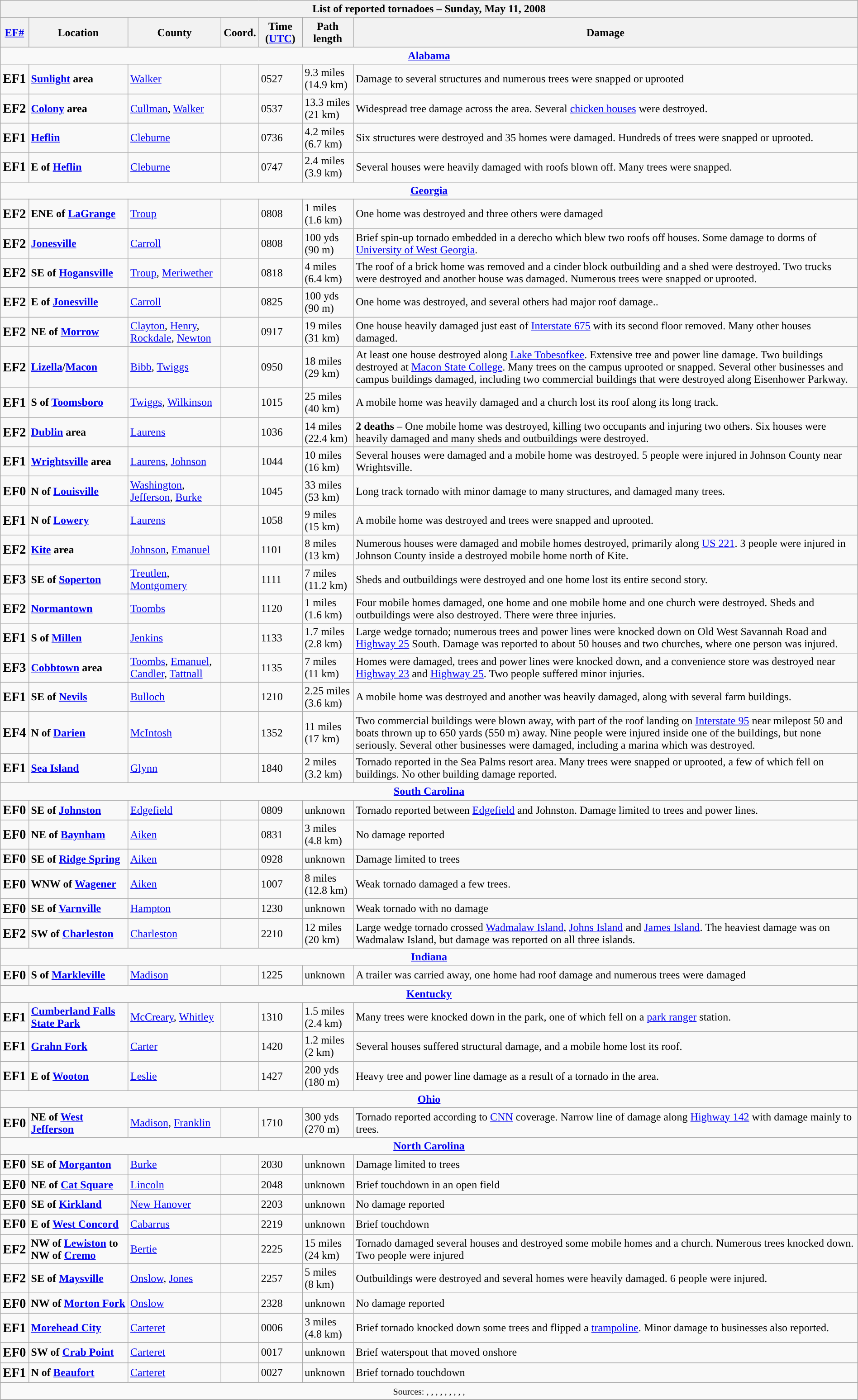<table class="wikitable collapsible" width="100%">
<tr>
<th colspan="7">List of reported tornadoes – Sunday, May 11, 2008</th>
</tr>
<tr>
<th><a href='#'>EF#</a></th>
<th>Location</th>
<th>County</th>
<th>Coord.</th>
<th>Time (<a href='#'>UTC</a>)</th>
<th>Path length</th>
<th>Damage</th>
</tr>
<tr>
<td colspan="7" align=center><strong><a href='#'>Alabama</a></strong></td>
</tr>
<tr>
<td><big><strong>EF1</strong></big></td>
<td><strong><a href='#'>Sunlight</a> area</strong></td>
<td><a href='#'>Walker</a></td>
<td></td>
<td>0527</td>
<td>9.3 miles<br>(14.9 km)</td>
<td>Damage to several structures and numerous trees were snapped or uprooted</td>
</tr>
<tr>
<td><big><strong>EF2</strong></big></td>
<td><strong><a href='#'>Colony</a> area</strong></td>
<td><a href='#'>Cullman</a>, <a href='#'>Walker</a></td>
<td></td>
<td>0537</td>
<td>13.3 miles<br>(21 km)</td>
<td>Widespread tree damage across the area. Several <a href='#'>chicken houses</a> were destroyed.</td>
</tr>
<tr>
<td><big><strong>EF1</strong></big></td>
<td><strong><a href='#'>Heflin</a></strong></td>
<td><a href='#'>Cleburne</a></td>
<td></td>
<td>0736</td>
<td>4.2 miles<br>(6.7 km)</td>
<td>Six structures were destroyed and 35 homes were damaged. Hundreds of trees were snapped or uprooted.</td>
</tr>
<tr>
<td><big><strong>EF1</strong></big></td>
<td><strong>E of <a href='#'>Heflin</a></strong></td>
<td><a href='#'>Cleburne</a></td>
<td></td>
<td>0747</td>
<td>2.4 miles<br>(3.9 km)</td>
<td>Several houses were heavily damaged with roofs blown off. Many trees were snapped.</td>
</tr>
<tr>
<td colspan="7" align=center><strong><a href='#'>Georgia</a></strong></td>
</tr>
<tr>
<td><big><strong>EF2</strong></big></td>
<td><strong>ENE of <a href='#'>LaGrange</a></strong></td>
<td><a href='#'>Troup</a></td>
<td></td>
<td>0808</td>
<td>1 miles <br> (1.6 km)</td>
<td>One home was destroyed and three others were damaged</td>
</tr>
<tr>
<td><big><strong>EF2</strong></big></td>
<td><strong><a href='#'>Jonesville</a></strong></td>
<td><a href='#'>Carroll</a></td>
<td></td>
<td>0808</td>
<td>100 yds<br>(90 m)</td>
<td>Brief spin-up tornado embedded in a derecho which blew two roofs off houses. Some damage to dorms of <a href='#'>University of West Georgia</a>.</td>
</tr>
<tr>
<td><big><strong>EF2</strong></big></td>
<td><strong>SE of <a href='#'>Hogansville</a></strong></td>
<td><a href='#'>Troup</a>, <a href='#'>Meriwether</a></td>
<td></td>
<td>0818</td>
<td>4 miles<br>(6.4 km)</td>
<td>The roof of a brick home was removed and a cinder block outbuilding and a shed were destroyed. Two trucks were destroyed and another house was damaged. Numerous trees were snapped or uprooted.</td>
</tr>
<tr>
<td><big><strong>EF2</strong></big></td>
<td><strong>E of <a href='#'>Jonesville</a></strong></td>
<td><a href='#'>Carroll</a></td>
<td></td>
<td>0825</td>
<td>100 yds<br>(90 m)</td>
<td>One home was destroyed, and several others had major roof damage..</td>
</tr>
<tr>
<td><big><strong>EF2</strong></big></td>
<td><strong>NE of <a href='#'>Morrow</a></strong></td>
<td><a href='#'>Clayton</a>, <a href='#'>Henry</a>, <a href='#'>Rockdale</a>, <a href='#'>Newton</a></td>
<td></td>
<td>0917</td>
<td>19 miles<br>(31 km)</td>
<td>One house heavily damaged just east of <a href='#'>Interstate 675</a> with its second floor removed. Many other houses damaged.</td>
</tr>
<tr>
<td><big><strong>EF2</strong></big></td>
<td><strong><a href='#'>Lizella</a>/<a href='#'>Macon</a></strong></td>
<td><a href='#'>Bibb</a>, <a href='#'>Twiggs</a></td>
<td></td>
<td>0950</td>
<td>18 miles<br>(29 km)</td>
<td>At least one house destroyed along <a href='#'>Lake Tobesofkee</a>. Extensive tree and power line damage. Two buildings destroyed at <a href='#'>Macon State College</a>. Many trees on the campus uprooted or snapped. Several other businesses and campus buildings damaged, including two commercial buildings that were destroyed along Eisenhower Parkway.</td>
</tr>
<tr>
<td><big><strong>EF1</strong></big></td>
<td><strong>S of <a href='#'>Toomsboro</a></strong></td>
<td><a href='#'>Twiggs</a>, <a href='#'>Wilkinson</a></td>
<td></td>
<td>1015</td>
<td>25 miles<br>(40 km)</td>
<td>A mobile home was heavily damaged and a church lost its roof along its long track.</td>
</tr>
<tr>
<td><big><strong>EF2</strong></big></td>
<td><strong><a href='#'>Dublin</a> area</strong></td>
<td><a href='#'>Laurens</a></td>
<td></td>
<td>1036</td>
<td>14 miles<br>(22.4 km)</td>
<td><strong>2 deaths</strong> – One mobile home was destroyed, killing two occupants and injuring two others. Six houses were heavily damaged and many sheds and outbuildings were destroyed.</td>
</tr>
<tr>
<td><big><strong>EF1</strong></big></td>
<td><strong><a href='#'>Wrightsville</a> area</strong></td>
<td><a href='#'>Laurens</a>, <a href='#'>Johnson</a></td>
<td></td>
<td>1044</td>
<td>10 miles<br>(16 km)</td>
<td>Several houses were damaged and a mobile home was destroyed. 5 people were injured in Johnson County near Wrightsville.</td>
</tr>
<tr>
<td><big><strong>EF0</strong></big></td>
<td><strong>N of <a href='#'>Louisville</a></strong></td>
<td><a href='#'>Washington</a>, <a href='#'>Jefferson</a>, <a href='#'>Burke</a></td>
<td></td>
<td>1045</td>
<td>33 miles<br>(53 km)</td>
<td>Long track tornado with minor damage to many structures, and damaged many trees.</td>
</tr>
<tr>
<td><big><strong>EF1</strong></big></td>
<td><strong>N of <a href='#'>Lowery</a></strong></td>
<td><a href='#'>Laurens</a></td>
<td></td>
<td>1058</td>
<td>9 miles<br>(15 km)</td>
<td>A mobile home was destroyed and trees were snapped and uprooted.</td>
</tr>
<tr>
<td><big><strong>EF2</strong></big></td>
<td><strong><a href='#'>Kite</a> area</strong></td>
<td><a href='#'>Johnson</a>, <a href='#'>Emanuel</a></td>
<td></td>
<td>1101</td>
<td>8 miles<br>(13 km)</td>
<td>Numerous houses were damaged and mobile homes destroyed, primarily along <a href='#'>US 221</a>. 3 people were injured in Johnson County inside a destroyed mobile home north of Kite.</td>
</tr>
<tr>
<td><big><strong>EF3</strong></big></td>
<td><strong>SE of <a href='#'>Soperton</a></strong></td>
<td><a href='#'>Treutlen</a>, <a href='#'>Montgomery</a></td>
<td></td>
<td>1111</td>
<td>7 miles<br>(11.2 km)</td>
<td>Sheds and outbuildings were destroyed and one home lost its entire second story.</td>
</tr>
<tr>
<td><big><strong>EF2</strong></big></td>
<td><strong><a href='#'>Normantown</a></strong></td>
<td><a href='#'>Toombs</a></td>
<td></td>
<td>1120</td>
<td>1 miles <br>(1.6 km)</td>
<td>Four mobile homes damaged, one home and one mobile home and one church were destroyed. Sheds and outbuildings were also destroyed. There were three injuries.</td>
</tr>
<tr>
<td><big><strong>EF1</strong></big></td>
<td><strong>S of <a href='#'>Millen</a></strong></td>
<td><a href='#'>Jenkins</a></td>
<td></td>
<td>1133</td>
<td>1.7 miles<br>(2.8 km)</td>
<td>Large wedge tornado; numerous trees and power lines were knocked down on Old West Savannah Road and <a href='#'>Highway 25</a> South. Damage was reported to about 50 houses and two churches, where one person was injured.</td>
</tr>
<tr>
<td><big><strong>EF3</strong></big></td>
<td><strong><a href='#'>Cobbtown</a> area</strong></td>
<td><a href='#'>Toombs</a>, <a href='#'>Emanuel</a>, <a href='#'>Candler</a>, <a href='#'>Tattnall</a></td>
<td></td>
<td>1135</td>
<td>7 miles <br>(11 km)</td>
<td>Homes were damaged, trees and power lines were knocked down, and a convenience store was destroyed near <a href='#'>Highway 23</a> and <a href='#'>Highway 25</a>. Two people suffered minor injuries.</td>
</tr>
<tr>
<td><big><strong>EF1</strong></big></td>
<td><strong>SE of <a href='#'>Nevils</a></strong></td>
<td><a href='#'>Bulloch</a></td>
<td></td>
<td>1210</td>
<td>2.25 miles<br>(3.6 km)</td>
<td>A mobile home was destroyed and another was heavily damaged, along with several farm buildings.</td>
</tr>
<tr>
<td><big><strong>EF4</strong></big></td>
<td><strong>N of <a href='#'>Darien</a></strong></td>
<td><a href='#'>McIntosh</a></td>
<td></td>
<td>1352</td>
<td>11 miles<br>(17 km)</td>
<td>Two commercial buildings were blown away, with part of the roof landing on <a href='#'>Interstate 95</a> near milepost 50 and boats thrown up to 650 yards (550 m) away. Nine people were injured inside one of the buildings, but none seriously. Several other businesses were damaged, including a marina which was destroyed.</td>
</tr>
<tr>
<td><big><strong>EF1</strong></big></td>
<td><strong><a href='#'>Sea Island</a></strong></td>
<td><a href='#'>Glynn</a></td>
<td></td>
<td>1840</td>
<td>2 miles<br>(3.2 km)</td>
<td>Tornado reported in the Sea Palms resort area. Many trees were snapped or uprooted, a few of which fell on buildings. No other building damage reported.</td>
</tr>
<tr>
<td colspan="7" align=center><strong><a href='#'>South Carolina</a></strong></td>
</tr>
<tr>
<td><big><strong>EF0</strong></big></td>
<td><strong>SE of <a href='#'>Johnston</a></strong></td>
<td><a href='#'>Edgefield</a></td>
<td></td>
<td>0809</td>
<td>unknown</td>
<td>Tornado reported between <a href='#'>Edgefield</a> and Johnston. Damage limited to trees and power lines.</td>
</tr>
<tr>
<td><big><strong>EF0</strong></big></td>
<td><strong>NE of <a href='#'>Baynham</a></strong></td>
<td><a href='#'>Aiken</a></td>
<td></td>
<td>0831</td>
<td>3 miles <br> (4.8 km)</td>
<td>No damage reported</td>
</tr>
<tr>
<td><big><strong>EF0</strong></big></td>
<td><strong>SE of <a href='#'>Ridge Spring</a></strong></td>
<td><a href='#'>Aiken</a></td>
<td></td>
<td>0928</td>
<td>unknown</td>
<td>Damage limited to trees</td>
</tr>
<tr>
<td><big><strong>EF0</strong></big></td>
<td><strong>WNW of <a href='#'>Wagener</a></strong></td>
<td><a href='#'>Aiken</a></td>
<td></td>
<td>1007</td>
<td>8 miles <br> (12.8 km)</td>
<td>Weak tornado damaged a few trees.</td>
</tr>
<tr>
<td><big><strong>EF0</strong></big></td>
<td><strong>SE of <a href='#'>Varnville</a></strong></td>
<td><a href='#'>Hampton</a></td>
<td></td>
<td>1230</td>
<td>unknown</td>
<td>Weak tornado with no damage</td>
</tr>
<tr>
<td><big><strong>EF2</strong></big></td>
<td><strong>SW of <a href='#'>Charleston</a></strong></td>
<td><a href='#'>Charleston</a></td>
<td></td>
<td>2210</td>
<td>12 miles<br>(20 km)</td>
<td>Large wedge tornado crossed <a href='#'>Wadmalaw Island</a>, <a href='#'>Johns Island</a> and <a href='#'>James Island</a>. The heaviest damage was on Wadmalaw Island, but damage was reported on all three islands.</td>
</tr>
<tr>
<td colspan="7" align=center><strong><a href='#'>Indiana</a></strong></td>
</tr>
<tr>
<td><big><strong>EF0</strong></big></td>
<td><strong>S of <a href='#'>Markleville</a></strong></td>
<td><a href='#'>Madison</a></td>
<td></td>
<td>1225</td>
<td>unknown</td>
<td>A trailer was carried away, one home had roof damage and numerous trees were damaged</td>
</tr>
<tr>
<td colspan="7" align=center><strong><a href='#'>Kentucky</a></strong></td>
</tr>
<tr>
<td><big><strong>EF1</strong></big></td>
<td><strong><a href='#'>Cumberland Falls State Park</a></strong></td>
<td><a href='#'>McCreary</a>, <a href='#'>Whitley</a></td>
<td></td>
<td>1310</td>
<td>1.5 miles<br>(2.4 km)</td>
<td>Many trees were knocked down in the park, one of which fell on a <a href='#'>park ranger</a> station.</td>
</tr>
<tr>
<td><big><strong>EF1</strong></big></td>
<td><strong><a href='#'>Grahn Fork</a></strong></td>
<td><a href='#'>Carter</a></td>
<td></td>
<td>1420</td>
<td>1.2 miles<br>(2 km)</td>
<td>Several houses suffered structural damage, and a mobile home lost its roof.</td>
</tr>
<tr>
<td><big><strong>EF1</strong></big></td>
<td><strong>E of <a href='#'>Wooton</a></strong></td>
<td><a href='#'>Leslie</a></td>
<td></td>
<td>1427</td>
<td>200 yds<br>(180 m)</td>
<td>Heavy tree and power line damage as a result of a tornado in the area.</td>
</tr>
<tr>
<td colspan="7" align=center><strong><a href='#'>Ohio</a></strong></td>
</tr>
<tr>
<td><big><strong>EF0</strong></big></td>
<td><strong>NE of <a href='#'>West Jefferson</a></strong></td>
<td><a href='#'>Madison</a>, <a href='#'>Franklin</a></td>
<td></td>
<td>1710</td>
<td>300 yds<br>(270 m)</td>
<td>Tornado reported according to <a href='#'>CNN</a> coverage. Narrow line of damage along <a href='#'>Highway 142</a> with damage mainly to trees.</td>
</tr>
<tr>
<td colspan="7" align=center><strong><a href='#'>North Carolina</a></strong></td>
</tr>
<tr>
<td><big><strong>EF0</strong></big></td>
<td><strong>SE of <a href='#'>Morganton</a></strong></td>
<td><a href='#'>Burke</a></td>
<td></td>
<td>2030</td>
<td>unknown</td>
<td>Damage limited to trees</td>
</tr>
<tr>
<td><big><strong>EF0</strong></big></td>
<td><strong>NE of <a href='#'>Cat Square</a></strong></td>
<td><a href='#'>Lincoln</a></td>
<td></td>
<td>2048</td>
<td>unknown</td>
<td>Brief touchdown in an open field</td>
</tr>
<tr>
<td><big><strong>EF0</strong></big></td>
<td><strong>SE of <a href='#'>Kirkland</a></strong></td>
<td><a href='#'>New Hanover</a></td>
<td></td>
<td>2203</td>
<td>unknown</td>
<td>No damage reported</td>
</tr>
<tr>
<td><big><strong>EF0</strong></big></td>
<td><strong>E of <a href='#'>West Concord</a></strong></td>
<td><a href='#'>Cabarrus</a></td>
<td></td>
<td>2219</td>
<td>unknown</td>
<td>Brief touchdown</td>
</tr>
<tr>
<td><big><strong>EF2</strong></big></td>
<td><strong>NW of <a href='#'>Lewiston</a> to NW of <a href='#'>Cremo</a></strong></td>
<td><a href='#'>Bertie</a></td>
<td></td>
<td>2225</td>
<td>15 miles <br> (24 km)</td>
<td>Tornado damaged several houses and destroyed some mobile homes and a church. Numerous trees knocked down. Two people were injured</td>
</tr>
<tr>
<td><big><strong>EF2</strong></big></td>
<td><strong>SE of <a href='#'>Maysville</a></strong></td>
<td><a href='#'>Onslow</a>, <a href='#'>Jones</a></td>
<td></td>
<td>2257</td>
<td>5 miles <br> (8 km)</td>
<td>Outbuildings were destroyed and several homes were heavily damaged. 6 people were injured.</td>
</tr>
<tr>
<td><big><strong>EF0</strong></big></td>
<td><strong>NW of <a href='#'>Morton Fork</a></strong></td>
<td><a href='#'>Onslow</a></td>
<td></td>
<td>2328</td>
<td>unknown</td>
<td>No damage reported</td>
</tr>
<tr>
<td><big><strong>EF1</strong></big></td>
<td><strong><a href='#'>Morehead City</a></strong></td>
<td><a href='#'>Carteret</a></td>
<td></td>
<td>0006</td>
<td>3 miles <br> (4.8 km)</td>
<td>Brief tornado knocked down some trees and flipped a <a href='#'>trampoline</a>. Minor damage to businesses also reported.</td>
</tr>
<tr>
<td><big><strong>EF0</strong></big></td>
<td><strong>SW of <a href='#'>Crab Point</a></strong></td>
<td><a href='#'>Carteret</a></td>
<td></td>
<td>0017</td>
<td>unknown</td>
<td>Brief waterspout that moved onshore</td>
</tr>
<tr>
<td><big><strong>EF1</strong></big></td>
<td><strong>N of <a href='#'>Beaufort</a></strong></td>
<td><a href='#'>Carteret</a></td>
<td></td>
<td>0027</td>
<td>unknown</td>
<td>Brief tornado touchdown</td>
</tr>
<tr>
<td colspan="7" align=center><small>Sources: , , , , , , , , ,  </small></td>
</tr>
<tr>
</tr>
</table>
